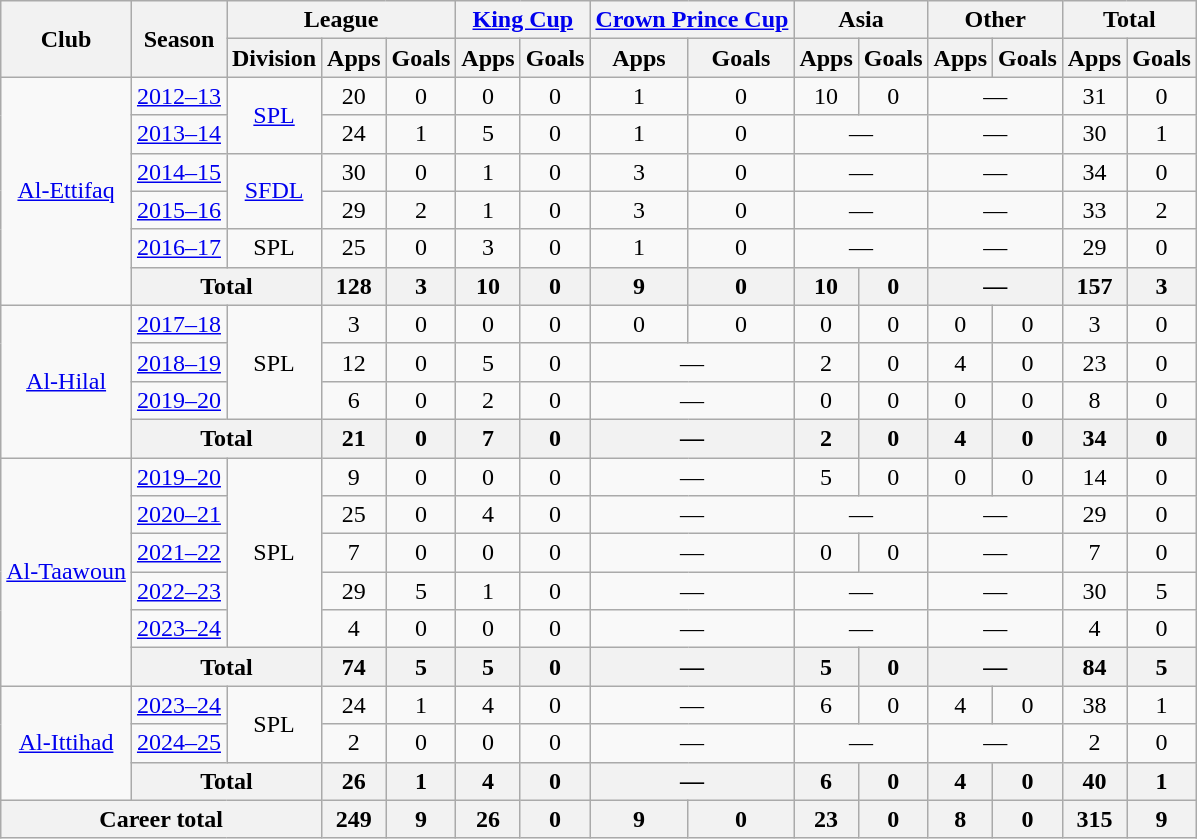<table class="wikitable" style="text-align: center">
<tr>
<th rowspan=2>Club</th>
<th rowspan=2>Season</th>
<th colspan=3>League</th>
<th colspan=2><a href='#'>King Cup</a></th>
<th colspan=2><a href='#'>Crown Prince Cup</a></th>
<th colspan=2>Asia</th>
<th colspan=2>Other</th>
<th colspan=2>Total</th>
</tr>
<tr>
<th>Division</th>
<th>Apps</th>
<th>Goals</th>
<th>Apps</th>
<th>Goals</th>
<th>Apps</th>
<th>Goals</th>
<th>Apps</th>
<th>Goals</th>
<th>Apps</th>
<th>Goals</th>
<th>Apps</th>
<th>Goals</th>
</tr>
<tr>
<td rowspan=6><a href='#'>Al-Ettifaq</a></td>
<td><a href='#'>2012–13</a></td>
<td rowspan=2><a href='#'>SPL</a></td>
<td>20</td>
<td>0</td>
<td>0</td>
<td>0</td>
<td>1</td>
<td>0</td>
<td>10</td>
<td>0</td>
<td colspan=2>—</td>
<td>31</td>
<td>0</td>
</tr>
<tr>
<td><a href='#'>2013–14</a></td>
<td>24</td>
<td>1</td>
<td>5</td>
<td>0</td>
<td>1</td>
<td>0</td>
<td colspan=2>—</td>
<td colspan=2>—</td>
<td>30</td>
<td>1</td>
</tr>
<tr>
<td><a href='#'>2014–15</a></td>
<td rowspan=2><a href='#'>SFDL</a></td>
<td>30</td>
<td>0</td>
<td>1</td>
<td>0</td>
<td>3</td>
<td>0</td>
<td colspan=2>—</td>
<td colspan=2>—</td>
<td>34</td>
<td>0</td>
</tr>
<tr>
<td><a href='#'>2015–16</a></td>
<td>29</td>
<td>2</td>
<td>1</td>
<td>0</td>
<td>3</td>
<td>0</td>
<td colspan=2>—</td>
<td colspan=2>—</td>
<td>33</td>
<td>2</td>
</tr>
<tr>
<td><a href='#'>2016–17</a></td>
<td>SPL</td>
<td>25</td>
<td>0</td>
<td>3</td>
<td>0</td>
<td>1</td>
<td>0</td>
<td colspan=2>—</td>
<td colspan=2>—</td>
<td>29</td>
<td>0</td>
</tr>
<tr>
<th colspan="2">Total</th>
<th>128</th>
<th>3</th>
<th>10</th>
<th>0</th>
<th>9</th>
<th>0</th>
<th>10</th>
<th>0</th>
<th colspan=2>—</th>
<th>157</th>
<th>3</th>
</tr>
<tr>
<td rowspan=4><a href='#'>Al-Hilal</a></td>
<td><a href='#'>2017–18</a></td>
<td rowspan=3>SPL</td>
<td>3</td>
<td>0</td>
<td>0</td>
<td>0</td>
<td>0</td>
<td>0</td>
<td>0</td>
<td>0</td>
<td>0</td>
<td>0</td>
<td>3</td>
<td>0</td>
</tr>
<tr>
<td><a href='#'>2018–19</a></td>
<td>12</td>
<td>0</td>
<td>5</td>
<td>0</td>
<td colspan=2>—</td>
<td>2</td>
<td>0</td>
<td>4</td>
<td>0</td>
<td>23</td>
<td>0</td>
</tr>
<tr>
<td><a href='#'>2019–20</a></td>
<td>6</td>
<td>0</td>
<td>2</td>
<td>0</td>
<td colspan=2>—</td>
<td>0</td>
<td>0</td>
<td>0</td>
<td>0</td>
<td>8</td>
<td>0</td>
</tr>
<tr>
<th colspan="2">Total</th>
<th>21</th>
<th>0</th>
<th>7</th>
<th>0</th>
<th colspan=2>—</th>
<th>2</th>
<th>0</th>
<th>4</th>
<th>0</th>
<th>34</th>
<th>0</th>
</tr>
<tr>
<td rowspan=6><a href='#'>Al-Taawoun</a></td>
<td><a href='#'>2019–20</a></td>
<td rowspan=5>SPL</td>
<td>9</td>
<td>0</td>
<td>0</td>
<td>0</td>
<td colspan=2>—</td>
<td>5</td>
<td>0</td>
<td>0</td>
<td>0</td>
<td>14</td>
<td>0</td>
</tr>
<tr>
<td><a href='#'>2020–21</a></td>
<td>25</td>
<td>0</td>
<td>4</td>
<td>0</td>
<td colspan=2>—</td>
<td colspan=2>—</td>
<td colspan=2>—</td>
<td>29</td>
<td>0</td>
</tr>
<tr>
<td><a href='#'>2021–22</a></td>
<td>7</td>
<td>0</td>
<td>0</td>
<td>0</td>
<td colspan=2>—</td>
<td>0</td>
<td>0</td>
<td colspan=2>—</td>
<td>7</td>
<td>0</td>
</tr>
<tr>
<td><a href='#'>2022–23</a></td>
<td>29</td>
<td>5</td>
<td>1</td>
<td>0</td>
<td colspan=2>—</td>
<td colspan=2>—</td>
<td colspan=2>—</td>
<td>30</td>
<td>5</td>
</tr>
<tr>
<td><a href='#'>2023–24</a></td>
<td>4</td>
<td>0</td>
<td>0</td>
<td>0</td>
<td colspan=2>—</td>
<td colspan=2>—</td>
<td colspan=2>—</td>
<td>4</td>
<td>0</td>
</tr>
<tr>
<th colspan="2">Total</th>
<th>74</th>
<th>5</th>
<th>5</th>
<th>0</th>
<th colspan=2>—</th>
<th>5</th>
<th>0</th>
<th colspan=2>—</th>
<th>84</th>
<th>5</th>
</tr>
<tr>
<td rowspan=3><a href='#'>Al-Ittihad</a></td>
<td><a href='#'>2023–24</a></td>
<td rowspan=2>SPL</td>
<td>24</td>
<td>1</td>
<td>4</td>
<td>0</td>
<td colspan=2>—</td>
<td>6</td>
<td>0</td>
<td>4</td>
<td>0</td>
<td>38</td>
<td>1</td>
</tr>
<tr>
<td><a href='#'>2024–25</a></td>
<td>2</td>
<td>0</td>
<td>0</td>
<td>0</td>
<td colspan=2>—</td>
<td colspan=2>—</td>
<td colspan=2>—</td>
<td>2</td>
<td>0</td>
</tr>
<tr>
<th colspan="2">Total</th>
<th>26</th>
<th>1</th>
<th>4</th>
<th>0</th>
<th colspan=2>—</th>
<th>6</th>
<th>0</th>
<th>4</th>
<th>0</th>
<th>40</th>
<th>1</th>
</tr>
<tr>
<th colspan=3>Career total</th>
<th>249</th>
<th>9</th>
<th>26</th>
<th>0</th>
<th>9</th>
<th>0</th>
<th>23</th>
<th>0</th>
<th>8</th>
<th>0</th>
<th>315</th>
<th>9</th>
</tr>
</table>
